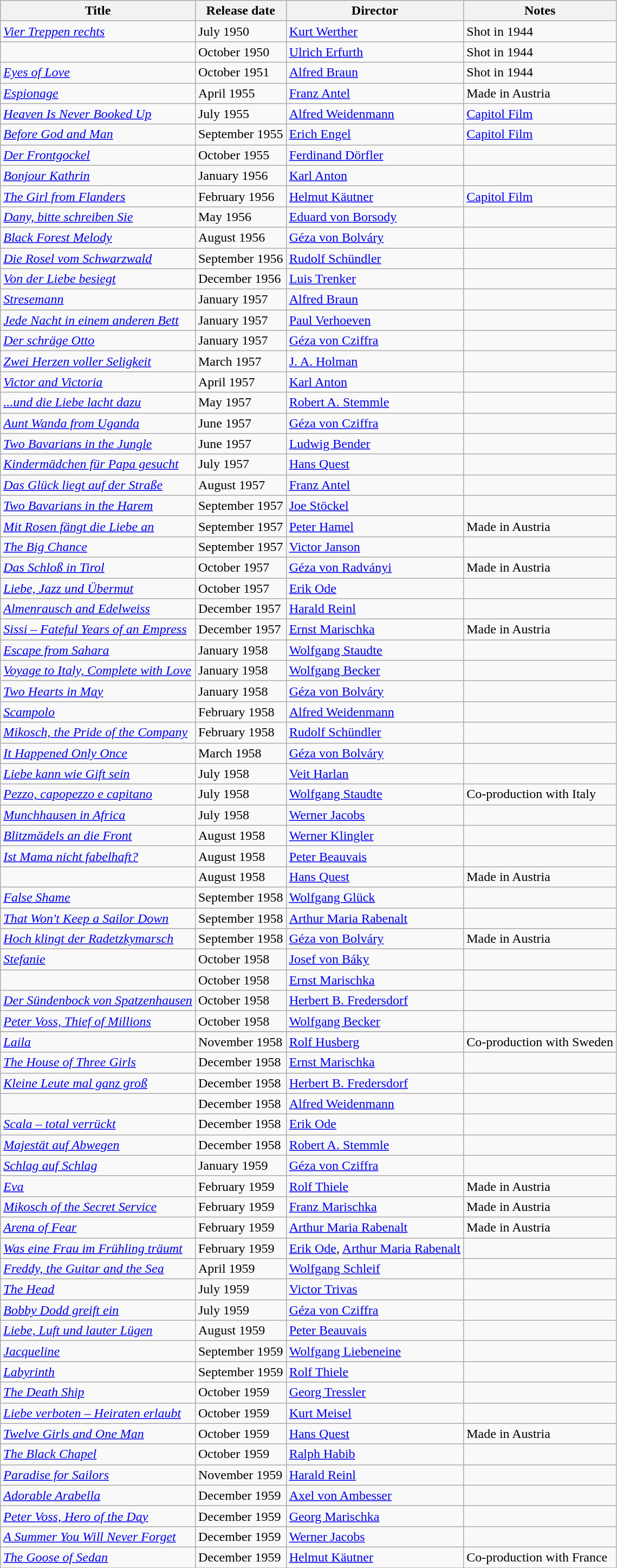<table class="wikitable sortable">
<tr>
<th>Title</th>
<th>Release date</th>
<th>Director</th>
<th>Notes</th>
</tr>
<tr>
<td><em><a href='#'>Vier Treppen rechts</a></em></td>
<td>July 1950</td>
<td><a href='#'>Kurt Werther</a></td>
<td>Shot in 1944</td>
</tr>
<tr>
<td><em></em></td>
<td>October 1950</td>
<td><a href='#'>Ulrich Erfurth</a></td>
<td>Shot in 1944</td>
</tr>
<tr>
<td><em><a href='#'>Eyes of Love</a></em></td>
<td>October 1951</td>
<td><a href='#'>Alfred Braun</a></td>
<td>Shot in 1944</td>
</tr>
<tr>
<td><em><a href='#'>Espionage</a></em></td>
<td>April 1955</td>
<td><a href='#'>Franz Antel</a></td>
<td>Made in Austria</td>
</tr>
<tr>
<td><em><a href='#'>Heaven Is Never Booked Up</a></em></td>
<td>July 1955</td>
<td><a href='#'>Alfred Weidenmann</a></td>
<td><a href='#'>Capitol Film</a></td>
</tr>
<tr>
<td><em><a href='#'>Before God and Man</a></em></td>
<td>September 1955</td>
<td><a href='#'>Erich Engel</a></td>
<td><a href='#'>Capitol Film</a></td>
</tr>
<tr>
<td><em><a href='#'>Der Frontgockel</a></em></td>
<td>October 1955</td>
<td><a href='#'>Ferdinand Dörfler</a></td>
<td></td>
</tr>
<tr>
<td><em><a href='#'>Bonjour Kathrin</a></em></td>
<td>January 1956</td>
<td><a href='#'>Karl Anton</a></td>
<td></td>
</tr>
<tr>
<td><em><a href='#'>The Girl from Flanders</a></em></td>
<td>February 1956</td>
<td><a href='#'>Helmut Käutner</a></td>
<td><a href='#'>Capitol Film</a></td>
</tr>
<tr>
<td><em><a href='#'>Dany, bitte schreiben Sie</a></em></td>
<td>May 1956</td>
<td><a href='#'>Eduard von Borsody</a></td>
<td></td>
</tr>
<tr>
<td><em><a href='#'>Black Forest Melody</a></em></td>
<td>August 1956</td>
<td><a href='#'>Géza von Bolváry</a></td>
<td></td>
</tr>
<tr>
<td><em><a href='#'>Die Rosel vom Schwarzwald</a></em></td>
<td>September 1956</td>
<td><a href='#'>Rudolf Schündler</a></td>
<td></td>
</tr>
<tr>
<td><em><a href='#'>Von der Liebe besiegt</a></em></td>
<td>December 1956</td>
<td><a href='#'>Luis Trenker</a></td>
<td></td>
</tr>
<tr>
<td><em><a href='#'>Stresemann</a></em></td>
<td>January 1957</td>
<td><a href='#'>Alfred Braun</a></td>
<td></td>
</tr>
<tr>
<td><em><a href='#'>Jede Nacht in einem anderen Bett</a></em></td>
<td>January 1957</td>
<td><a href='#'>Paul Verhoeven</a></td>
<td></td>
</tr>
<tr>
<td><em><a href='#'>Der schräge Otto</a></em></td>
<td>January 1957</td>
<td><a href='#'>Géza von Cziffra</a></td>
<td></td>
</tr>
<tr>
<td><em><a href='#'>Zwei Herzen voller Seligkeit</a></em></td>
<td>March 1957</td>
<td><a href='#'>J. A. Holman</a></td>
<td></td>
</tr>
<tr>
<td><em><a href='#'>Victor and Victoria</a></em></td>
<td>April 1957</td>
<td><a href='#'>Karl Anton</a></td>
<td></td>
</tr>
<tr>
<td><em><a href='#'>...und die Liebe lacht dazu</a></em></td>
<td>May 1957</td>
<td><a href='#'>Robert A. Stemmle</a></td>
<td></td>
</tr>
<tr>
<td><em><a href='#'>Aunt Wanda from Uganda</a></em></td>
<td>June 1957</td>
<td><a href='#'>Géza von Cziffra</a></td>
<td></td>
</tr>
<tr>
<td><em><a href='#'>Two Bavarians in the Jungle</a></em></td>
<td>June 1957</td>
<td><a href='#'>Ludwig Bender</a></td>
<td></td>
</tr>
<tr>
<td><em><a href='#'>Kindermädchen für Papa gesucht</a></em></td>
<td>July 1957</td>
<td><a href='#'>Hans Quest</a></td>
<td></td>
</tr>
<tr>
<td><em><a href='#'>Das Glück liegt auf der Straße</a></em></td>
<td>August 1957</td>
<td><a href='#'>Franz Antel</a></td>
<td></td>
</tr>
<tr>
<td><em><a href='#'>Two Bavarians in the Harem</a></em></td>
<td>September 1957</td>
<td><a href='#'>Joe Stöckel</a></td>
<td></td>
</tr>
<tr>
<td><em><a href='#'>Mit Rosen fängt die Liebe an</a></em></td>
<td>September 1957</td>
<td><a href='#'>Peter Hamel</a></td>
<td>Made in Austria</td>
</tr>
<tr>
<td><em><a href='#'>The Big Chance</a></em></td>
<td>September 1957</td>
<td><a href='#'>Victor Janson</a></td>
<td></td>
</tr>
<tr>
<td><em><a href='#'>Das Schloß in Tirol</a></em></td>
<td>October 1957</td>
<td><a href='#'>Géza von Radványi</a></td>
<td>Made in Austria</td>
</tr>
<tr>
<td><em><a href='#'>Liebe, Jazz und Übermut</a></em></td>
<td>October 1957</td>
<td><a href='#'>Erik Ode</a></td>
<td></td>
</tr>
<tr>
<td><em><a href='#'>Almenrausch and Edelweiss</a></em></td>
<td>December 1957</td>
<td><a href='#'>Harald Reinl</a></td>
<td></td>
</tr>
<tr>
<td><em><a href='#'>Sissi – Fateful Years of an Empress</a></em></td>
<td>December 1957</td>
<td><a href='#'>Ernst Marischka</a></td>
<td>Made in Austria</td>
</tr>
<tr>
<td><em><a href='#'>Escape from Sahara</a></em></td>
<td>January 1958</td>
<td><a href='#'>Wolfgang Staudte</a></td>
<td></td>
</tr>
<tr>
<td><em><a href='#'>Voyage to Italy, Complete with Love</a></em></td>
<td>January 1958</td>
<td><a href='#'>Wolfgang Becker</a></td>
<td></td>
</tr>
<tr>
<td><em><a href='#'>Two Hearts in May</a></em></td>
<td>January 1958</td>
<td><a href='#'>Géza von Bolváry</a></td>
<td></td>
</tr>
<tr>
<td><em><a href='#'>Scampolo</a></em></td>
<td>February 1958</td>
<td><a href='#'>Alfred Weidenmann</a></td>
<td></td>
</tr>
<tr>
<td><em><a href='#'>Mikosch, the Pride of the Company</a></em></td>
<td>February 1958</td>
<td><a href='#'>Rudolf Schündler</a></td>
<td></td>
</tr>
<tr>
<td><em><a href='#'>It Happened Only Once</a></em></td>
<td>March 1958</td>
<td><a href='#'>Géza von Bolváry</a></td>
<td></td>
</tr>
<tr>
<td><em><a href='#'>Liebe kann wie Gift sein</a></em></td>
<td>July 1958</td>
<td><a href='#'>Veit Harlan</a></td>
<td></td>
</tr>
<tr>
<td><em><a href='#'>Pezzo, capopezzo e capitano</a></em></td>
<td>July 1958</td>
<td><a href='#'>Wolfgang Staudte</a></td>
<td>Co-production with Italy</td>
</tr>
<tr>
<td><em><a href='#'>Munchhausen in Africa</a></em></td>
<td>July 1958</td>
<td><a href='#'>Werner Jacobs</a></td>
<td></td>
</tr>
<tr>
<td><em><a href='#'>Blitzmädels an die Front</a></em></td>
<td>August 1958</td>
<td><a href='#'>Werner Klingler</a></td>
<td></td>
</tr>
<tr>
<td><em><a href='#'>Ist Mama nicht fabelhaft?</a></em></td>
<td>August 1958</td>
<td><a href='#'>Peter Beauvais</a></td>
<td></td>
</tr>
<tr>
<td><em></em></td>
<td>August 1958</td>
<td><a href='#'>Hans Quest</a></td>
<td>Made in Austria</td>
</tr>
<tr>
<td><em><a href='#'>False Shame</a></em></td>
<td>September 1958</td>
<td><a href='#'>Wolfgang Glück</a></td>
<td></td>
</tr>
<tr>
<td><em><a href='#'>That Won't Keep a Sailor Down</a></em></td>
<td>September 1958</td>
<td><a href='#'>Arthur Maria Rabenalt</a></td>
<td></td>
</tr>
<tr>
<td><em><a href='#'>Hoch klingt der Radetzkymarsch</a></em></td>
<td>September 1958</td>
<td><a href='#'>Géza von Bolváry</a></td>
<td>Made in Austria</td>
</tr>
<tr>
<td><em><a href='#'>Stefanie</a></em></td>
<td>October 1958</td>
<td><a href='#'>Josef von Báky</a></td>
<td></td>
</tr>
<tr>
<td><em></em></td>
<td>October 1958</td>
<td><a href='#'>Ernst Marischka</a></td>
<td></td>
</tr>
<tr>
<td><em><a href='#'>Der Sündenbock von Spatzenhausen</a></em></td>
<td>October 1958</td>
<td><a href='#'>Herbert B. Fredersdorf</a></td>
<td></td>
</tr>
<tr>
<td><em><a href='#'>Peter Voss, Thief of Millions</a></em></td>
<td>October 1958</td>
<td><a href='#'>Wolfgang Becker</a></td>
<td></td>
</tr>
<tr>
</tr>
<tr>
<td><em><a href='#'>Laila</a></em></td>
<td>November 1958</td>
<td><a href='#'>Rolf Husberg</a></td>
<td>Co-production with Sweden</td>
</tr>
<tr>
<td><em><a href='#'>The House of Three Girls</a></em></td>
<td>December 1958</td>
<td><a href='#'>Ernst Marischka</a></td>
<td></td>
</tr>
<tr>
<td><em><a href='#'>Kleine Leute mal ganz groß</a></em></td>
<td>December 1958</td>
<td><a href='#'>Herbert B. Fredersdorf</a></td>
<td></td>
</tr>
<tr>
<td><em></em></td>
<td>December 1958</td>
<td><a href='#'>Alfred Weidenmann</a></td>
<td></td>
</tr>
<tr>
<td><em><a href='#'>Scala – total verrückt</a></em></td>
<td>December 1958</td>
<td><a href='#'>Erik Ode</a></td>
<td></td>
</tr>
<tr>
<td><em><a href='#'>Majestät auf Abwegen</a></em></td>
<td>December 1958</td>
<td><a href='#'>Robert A. Stemmle</a></td>
<td></td>
</tr>
<tr>
<td><em><a href='#'>Schlag auf Schlag</a></em></td>
<td>January 1959</td>
<td><a href='#'>Géza von Cziffra</a></td>
<td></td>
</tr>
<tr>
<td><em><a href='#'>Eva</a></em></td>
<td>February 1959</td>
<td><a href='#'>Rolf Thiele</a></td>
<td>Made in Austria</td>
</tr>
<tr>
<td><em><a href='#'>Mikosch of the Secret Service</a></em></td>
<td>February 1959</td>
<td><a href='#'>Franz Marischka</a></td>
<td>Made in Austria</td>
</tr>
<tr>
<td><em><a href='#'>Arena of Fear</a></em></td>
<td>February 1959</td>
<td><a href='#'>Arthur Maria Rabenalt</a></td>
<td>Made in Austria</td>
</tr>
<tr>
<td><em><a href='#'>Was eine Frau im Frühling träumt</a></em></td>
<td>February 1959</td>
<td><a href='#'>Erik Ode</a>, <a href='#'>Arthur Maria Rabenalt</a></td>
<td></td>
</tr>
<tr>
<td><em><a href='#'>Freddy, the Guitar and the Sea</a></em></td>
<td>April 1959</td>
<td><a href='#'>Wolfgang Schleif</a></td>
<td></td>
</tr>
<tr>
<td><em><a href='#'>The Head</a></em></td>
<td>July 1959</td>
<td><a href='#'>Victor Trivas</a></td>
<td></td>
</tr>
<tr>
<td><em><a href='#'>Bobby Dodd greift ein</a></em></td>
<td>July 1959</td>
<td><a href='#'>Géza von Cziffra</a></td>
<td></td>
</tr>
<tr>
<td><em><a href='#'>Liebe, Luft und lauter Lügen</a></em></td>
<td>August 1959</td>
<td><a href='#'>Peter Beauvais</a></td>
<td></td>
</tr>
<tr>
<td><em><a href='#'>Jacqueline</a></em></td>
<td>September 1959</td>
<td><a href='#'>Wolfgang Liebeneine</a></td>
<td></td>
</tr>
<tr>
<td><em><a href='#'>Labyrinth</a></em></td>
<td>September 1959</td>
<td><a href='#'>Rolf Thiele</a></td>
<td></td>
</tr>
<tr>
<td><em><a href='#'>The Death Ship</a></em></td>
<td>October 1959</td>
<td><a href='#'>Georg Tressler</a></td>
<td></td>
</tr>
<tr>
<td><em><a href='#'>Liebe verboten – Heiraten erlaubt</a></em></td>
<td>October 1959</td>
<td><a href='#'>Kurt Meisel</a></td>
<td></td>
</tr>
<tr>
<td><em><a href='#'>Twelve Girls and One Man</a></em></td>
<td>October 1959</td>
<td><a href='#'>Hans Quest</a></td>
<td>Made in Austria</td>
</tr>
<tr>
<td><em><a href='#'>The Black Chapel</a></em></td>
<td>October 1959</td>
<td><a href='#'>Ralph Habib</a></td>
<td></td>
</tr>
<tr>
<td><em><a href='#'>Paradise for Sailors</a></em></td>
<td>November 1959</td>
<td><a href='#'>Harald Reinl</a></td>
<td></td>
</tr>
<tr>
<td><em><a href='#'>Adorable Arabella</a></em></td>
<td>December 1959</td>
<td><a href='#'>Axel von Ambesser</a></td>
<td></td>
</tr>
<tr>
<td><em><a href='#'>Peter Voss, Hero of the Day</a></em></td>
<td>December 1959</td>
<td><a href='#'>Georg Marischka</a></td>
<td></td>
</tr>
<tr>
<td><em><a href='#'>A Summer You Will Never Forget</a></em></td>
<td>December 1959</td>
<td><a href='#'>Werner Jacobs</a></td>
<td></td>
</tr>
<tr>
<td><em><a href='#'>The Goose of Sedan</a></em></td>
<td>December 1959</td>
<td><a href='#'>Helmut Käutner</a></td>
<td>Co-production with France</td>
</tr>
<tr>
</tr>
</table>
